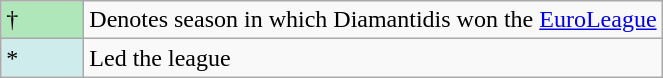<table class="wikitable">
<tr>
<td style="background:#AFE6BA; width:3em;">†</td>
<td>Denotes season in which Diamantidis won the <a href='#'>EuroLeague</a></td>
</tr>
<tr>
<td style="background:#CFECEC; width:1em">*</td>
<td>Led the league</td>
</tr>
</table>
